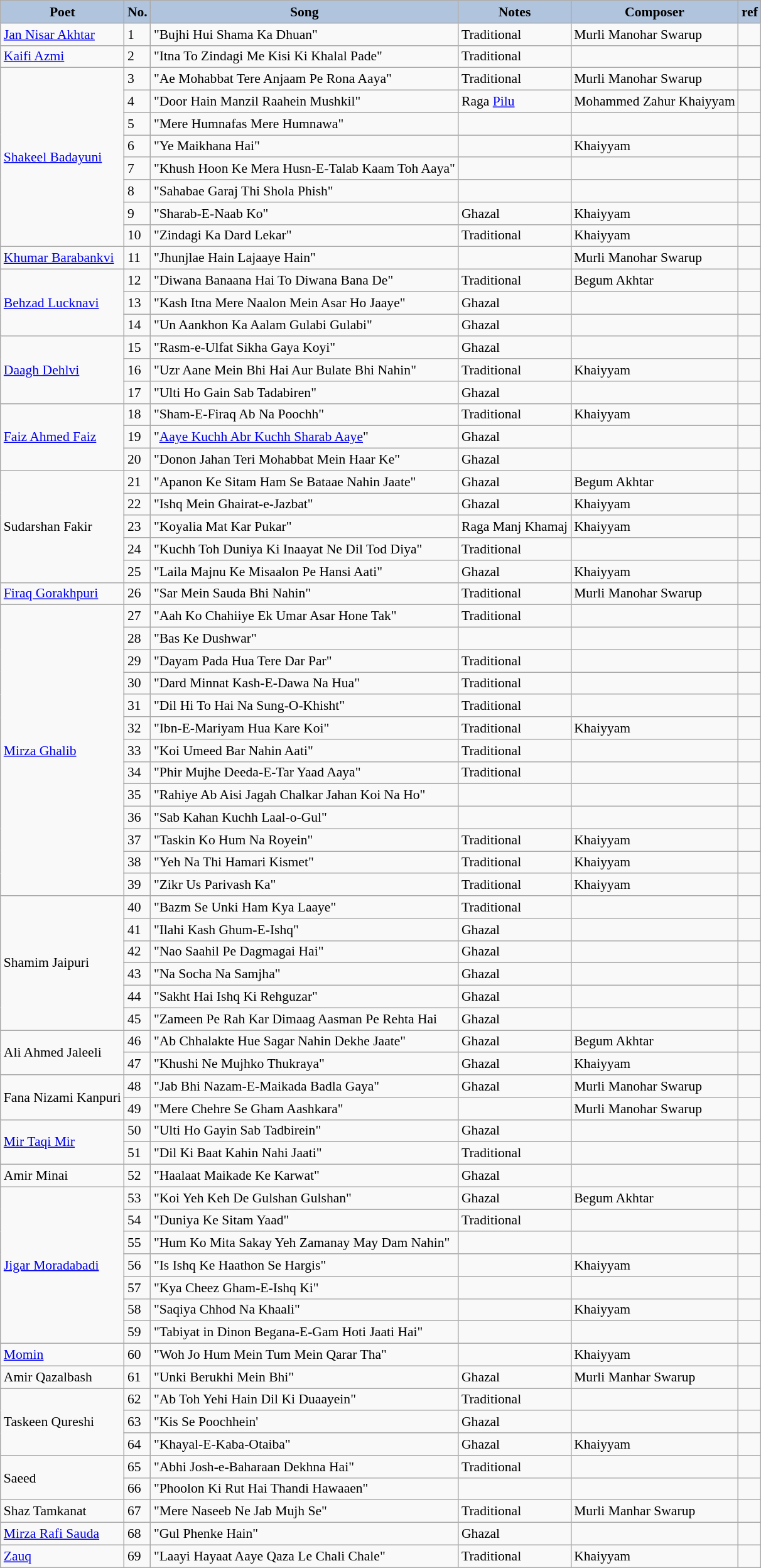<table class="wikitable" style="font-size:90%">
<tr>
<th style="background:#B0C4DE;">Poet</th>
<th style="background:#B0C4DE;">No.</th>
<th style="background:#B0C4DE;">Song</th>
<th style="background:#B0C4DE;">Notes</th>
<th style="background:#B0C4DE;">Composer</th>
<th style="background:#B0C4DE;">ref</th>
</tr>
<tr>
<td rowspan="1"> <a href='#'>Jan Nisar Akhtar</a></td>
<td>1</td>
<td>"Bujhi Hui Shama Ka Dhuan"</td>
<td>Traditional</td>
<td>Murli Manohar Swarup</td>
<td></td>
</tr>
<tr>
<td rowspan="1"> <a href='#'>Kaifi Azmi</a></td>
<td>2</td>
<td>"Itna To Zindagi Me Kisi Ki Khalal Pade"</td>
<td>Traditional</td>
<td></td>
<td></td>
</tr>
<tr>
<td rowspan="8"> <a href='#'>Shakeel Badayuni</a></td>
<td>3</td>
<td>"Ae Mohabbat Tere Anjaam Pe Rona Aaya"</td>
<td>Traditional</td>
<td>Murli Manohar Swarup</td>
<td></td>
</tr>
<tr>
<td>4</td>
<td>"Door Hain Manzil Raahein Mushkil"</td>
<td>Raga <a href='#'>Pilu</a></td>
<td>Mohammed Zahur Khaiyyam</td>
<td></td>
</tr>
<tr>
<td>5</td>
<td>"Mere Humnafas Mere Humnawa"</td>
<td></td>
<td></td>
<td></td>
</tr>
<tr>
<td>6</td>
<td>"Ye Maikhana Hai"</td>
<td></td>
<td>Khaiyyam</td>
<td></td>
</tr>
<tr>
<td>7</td>
<td>"Khush Hoon Ke Mera Husn-E-Talab Kaam Toh Aaya"</td>
<td></td>
<td></td>
<td></td>
</tr>
<tr>
<td>8</td>
<td>"Sahabae Garaj Thi Shola Phish"</td>
<td></td>
<td></td>
<td></td>
</tr>
<tr>
<td>9</td>
<td>"Sharab-E-Naab Ko"</td>
<td>Ghazal</td>
<td>Khaiyyam</td>
<td></td>
</tr>
<tr>
<td>10</td>
<td>"Zindagi Ka Dard Lekar"</td>
<td>Traditional</td>
<td>Khaiyyam</td>
<td></td>
</tr>
<tr>
<td rowspan="1"> <a href='#'>Khumar Barabankvi</a></td>
<td>11</td>
<td>"Jhunjlae Hain Lajaaye Hain"</td>
<td></td>
<td>Murli Manohar Swarup</td>
<td></td>
</tr>
<tr>
<td rowspan="3"> <a href='#'>Behzad Lucknavi</a></td>
<td>12</td>
<td>"Diwana Banaana Hai To Diwana Bana De"</td>
<td>Traditional</td>
<td>Begum Akhtar</td>
<td></td>
</tr>
<tr>
<td>13</td>
<td>"Kash Itna Mere Naalon Mein Asar Ho Jaaye"</td>
<td>Ghazal</td>
<td></td>
<td></td>
</tr>
<tr>
<td>14</td>
<td>"Un Aankhon Ka Aalam Gulabi Gulabi"</td>
<td>Ghazal</td>
<td></td>
<td></td>
</tr>
<tr>
<td rowspan="3"> <a href='#'>Daagh Dehlvi</a></td>
<td>15</td>
<td>"Rasm-e-Ulfat Sikha Gaya Koyi"</td>
<td>Ghazal</td>
<td></td>
<td></td>
</tr>
<tr>
<td>16</td>
<td>"Uzr Aane Mein Bhi Hai Aur Bulate Bhi Nahin"</td>
<td>Traditional</td>
<td>Khaiyyam</td>
<td></td>
</tr>
<tr>
<td>17</td>
<td>"Ulti Ho Gain Sab Tadabiren"</td>
<td>Ghazal</td>
<td></td>
<td></td>
</tr>
<tr>
<td rowspan="3"> <a href='#'>Faiz Ahmed Faiz</a></td>
<td>18</td>
<td>"Sham-E-Firaq Ab Na Poochh"</td>
<td>Traditional</td>
<td>Khaiyyam</td>
<td></td>
</tr>
<tr>
<td>19</td>
<td>"<a href='#'>Aaye Kuchh Abr Kuchh Sharab Aaye</a>"</td>
<td>Ghazal</td>
<td></td>
<td></td>
</tr>
<tr>
<td>20</td>
<td>"Donon Jahan Teri Mohabbat Mein Haar Ke"</td>
<td>Ghazal</td>
<td></td>
<td></td>
</tr>
<tr>
<td rowspan="5"> Sudarshan Fakir</td>
<td>21</td>
<td>"Apanon Ke Sitam Ham Se Bataae Nahin Jaate"</td>
<td>Ghazal</td>
<td>Begum Akhtar</td>
<td></td>
</tr>
<tr>
<td>22</td>
<td>"Ishq Mein Ghairat-e-Jazbat"</td>
<td>Ghazal</td>
<td>Khaiyyam</td>
<td></td>
</tr>
<tr>
<td>23</td>
<td>"Koyalia Mat Kar Pukar"</td>
<td>Raga Manj Khamaj</td>
<td>Khaiyyam</td>
<td></td>
</tr>
<tr>
<td>24</td>
<td>"Kuchh Toh Duniya Ki Inaayat Ne Dil Tod Diya"</td>
<td>Traditional</td>
<td></td>
<td></td>
</tr>
<tr>
<td>25</td>
<td>"Laila Majnu Ke Misaalon Pe Hansi Aati"</td>
<td>Ghazal</td>
<td>Khaiyyam</td>
<td></td>
</tr>
<tr>
<td rowspan="1"> <a href='#'>Firaq Gorakhpuri</a></td>
<td>26</td>
<td>"Sar Mein Sauda Bhi Nahin"</td>
<td>Traditional</td>
<td>Murli Manohar Swarup</td>
<td></td>
</tr>
<tr>
<td rowspan="13"> <a href='#'>Mirza Ghalib</a></td>
<td>27</td>
<td>"Aah Ko Chahiiye Ek Umar Asar Hone Tak"</td>
<td>Traditional</td>
<td></td>
<td></td>
</tr>
<tr>
<td>28</td>
<td>"Bas Ke Dushwar"</td>
<td></td>
<td></td>
<td></td>
</tr>
<tr>
<td>29</td>
<td>"Dayam Pada Hua Tere Dar Par"</td>
<td>Traditional</td>
<td></td>
<td></td>
</tr>
<tr>
<td>30</td>
<td>"Dard Minnat Kash-E-Dawa Na Hua"</td>
<td>Traditional</td>
<td></td>
<td></td>
</tr>
<tr>
<td>31</td>
<td>"Dil Hi To Hai Na Sung-O-Khisht"</td>
<td>Traditional</td>
<td></td>
<td></td>
</tr>
<tr>
<td>32</td>
<td>"Ibn-E-Mariyam Hua Kare Koi"</td>
<td>Traditional</td>
<td>Khaiyyam</td>
<td></td>
</tr>
<tr>
<td>33</td>
<td>"Koi Umeed Bar Nahin Aati"</td>
<td>Traditional</td>
<td></td>
<td></td>
</tr>
<tr>
<td>34</td>
<td>"Phir Mujhe Deeda-E-Tar Yaad Aaya"</td>
<td>Traditional</td>
<td></td>
<td></td>
</tr>
<tr>
<td>35</td>
<td>"Rahiye Ab Aisi Jagah Chalkar Jahan Koi Na Ho"</td>
<td></td>
<td></td>
<td></td>
</tr>
<tr>
<td>36</td>
<td>"Sab Kahan Kuchh Laal-o-Gul"</td>
<td></td>
<td></td>
<td></td>
</tr>
<tr>
<td>37</td>
<td>"Taskin Ko Hum Na Royein"</td>
<td>Traditional</td>
<td>Khaiyyam</td>
<td></td>
</tr>
<tr>
<td>38</td>
<td>"Yeh Na Thi Hamari Kismet"</td>
<td>Traditional</td>
<td>Khaiyyam</td>
<td></td>
</tr>
<tr>
<td>39</td>
<td>"Zikr Us Parivash Ka"</td>
<td>Traditional</td>
<td>Khaiyyam</td>
<td></td>
</tr>
<tr>
<td rowspan="6"> Shamim Jaipuri</td>
<td>40</td>
<td>"Bazm Se Unki Ham Kya Laaye"</td>
<td>Traditional</td>
<td></td>
<td></td>
</tr>
<tr>
<td>41</td>
<td>"Ilahi Kash Ghum-E-Ishq"</td>
<td>Ghazal</td>
<td></td>
<td></td>
</tr>
<tr>
<td>42</td>
<td>"Nao Saahil Pe Dagmagai Hai"</td>
<td>Ghazal</td>
<td></td>
<td></td>
</tr>
<tr>
<td>43</td>
<td>"Na Socha Na Samjha"</td>
<td>Ghazal</td>
<td></td>
<td></td>
</tr>
<tr>
<td>44</td>
<td>"Sakht Hai Ishq Ki Rehguzar"</td>
<td>Ghazal</td>
<td></td>
<td></td>
</tr>
<tr>
<td>45</td>
<td>"Zameen Pe Rah Kar Dimaag Aasman Pe Rehta Hai</td>
<td>Ghazal</td>
<td></td>
<td></td>
</tr>
<tr>
<td rowspan="2"> Ali Ahmed Jaleeli</td>
<td>46</td>
<td>"Ab Chhalakte Hue Sagar Nahin Dekhe Jaate"</td>
<td>Ghazal</td>
<td>Begum Akhtar</td>
<td></td>
</tr>
<tr>
<td>47</td>
<td>"Khushi Ne Mujhko Thukraya"</td>
<td>Ghazal</td>
<td>Khaiyyam</td>
<td></td>
</tr>
<tr>
<td rowspan="2"> Fana Nizami Kanpuri</td>
<td>48</td>
<td>"Jab Bhi Nazam-E-Maikada Badla Gaya"</td>
<td>Ghazal</td>
<td>Murli Manohar Swarup</td>
<td></td>
</tr>
<tr>
<td>49</td>
<td>"Mere Chehre Se Gham Aashkara"</td>
<td></td>
<td>Murli Manohar Swarup</td>
<td></td>
</tr>
<tr>
<td rowspan="2"> <a href='#'>Mir Taqi Mir</a></td>
<td>50</td>
<td>"Ulti Ho Gayin Sab Tadbirein"</td>
<td>Ghazal</td>
<td></td>
<td></td>
</tr>
<tr>
<td>51</td>
<td>"Dil Ki Baat Kahin Nahi Jaati"</td>
<td>Traditional</td>
<td></td>
<td></td>
</tr>
<tr>
<td rowspan="1"> Amir Minai</td>
<td>52</td>
<td>"Haalaat Maikade Ke Karwat"</td>
<td>Ghazal</td>
<td></td>
<td></td>
</tr>
<tr>
<td rowspan="7"> <a href='#'>Jigar Moradabadi</a></td>
<td>53</td>
<td>"Koi Yeh Keh De Gulshan Gulshan"</td>
<td>Ghazal</td>
<td>Begum Akhtar</td>
<td></td>
</tr>
<tr>
<td>54</td>
<td>"Duniya Ke Sitam Yaad"</td>
<td>Traditional</td>
<td></td>
<td></td>
</tr>
<tr>
<td>55</td>
<td>"Hum Ko Mita Sakay Yeh Zamanay May Dam Nahin"</td>
<td></td>
<td></td>
<td></td>
</tr>
<tr>
<td>56</td>
<td>"Is Ishq Ke Haathon Se Hargis"</td>
<td></td>
<td>Khaiyyam</td>
<td></td>
</tr>
<tr>
<td>57</td>
<td>"Kya Cheez Gham-E-Ishq Ki"</td>
<td></td>
<td></td>
<td></td>
</tr>
<tr>
<td>58</td>
<td>"Saqiya Chhod Na Khaali"</td>
<td></td>
<td>Khaiyyam</td>
<td></td>
</tr>
<tr>
<td>59</td>
<td>"Tabiyat in Dinon Begana-E-Gam Hoti Jaati Hai"</td>
<td></td>
<td></td>
<td></td>
</tr>
<tr>
<td rowspan="1"> <a href='#'>Momin</a></td>
<td>60</td>
<td>"Woh Jo Hum Mein Tum Mein Qarar Tha"</td>
<td></td>
<td>Khaiyyam</td>
<td></td>
</tr>
<tr>
<td rowspan="1"> Amir Qazalbash</td>
<td>61</td>
<td>"Unki Berukhi Mein Bhi"</td>
<td>Ghazal</td>
<td>Murli Manhar Swarup</td>
<td></td>
</tr>
<tr>
<td rowspan="3"> Taskeen Qureshi</td>
<td>62</td>
<td>"Ab Toh Yehi Hain Dil Ki Duaayein"</td>
<td>Traditional</td>
<td></td>
<td></td>
</tr>
<tr>
<td>63</td>
<td>"Kis Se Poochhein'</td>
<td>Ghazal</td>
<td></td>
<td></td>
</tr>
<tr>
<td>64</td>
<td>"Khayal-E-Kaba-Otaiba"</td>
<td>Ghazal</td>
<td>Khaiyyam</td>
<td></td>
</tr>
<tr>
<td rowspan="2"> Saeed</td>
<td>65</td>
<td>"Abhi Josh-e-Baharaan Dekhna Hai"</td>
<td>Traditional</td>
<td></td>
<td></td>
</tr>
<tr>
<td>66</td>
<td>"Phoolon Ki Rut Hai Thandi Hawaaen"</td>
<td></td>
<td></td>
<td></td>
</tr>
<tr>
<td rowspan="1"> Shaz Tamkanat</td>
<td>67</td>
<td>"Mere Naseeb Ne Jab Mujh Se"</td>
<td>Traditional</td>
<td>Murli Manhar Swarup</td>
<td></td>
</tr>
<tr>
<td rowspan="1"> <a href='#'>Mirza Rafi Sauda</a></td>
<td>68</td>
<td>"Gul Phenke Hain"</td>
<td>Ghazal</td>
<td></td>
<td></td>
</tr>
<tr>
<td rowspan="1"> <a href='#'>Zauq</a></td>
<td>69</td>
<td>"Laayi Hayaat Aaye Qaza Le Chali Chale"</td>
<td>Traditional</td>
<td>Khaiyyam</td>
<td></td>
</tr>
</table>
